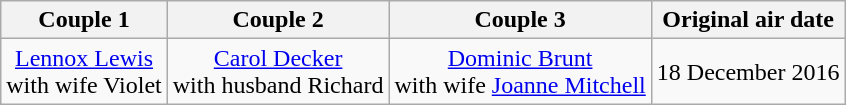<table class="wikitable sortable" style="text-align:center;">
<tr>
<th>Couple 1</th>
<th>Couple 2</th>
<th>Couple 3</th>
<th>Original air date</th>
</tr>
<tr>
<td><a href='#'>Lennox Lewis</a><br>with wife Violet</td>
<td><a href='#'>Carol Decker</a><br>with husband Richard</td>
<td><a href='#'>Dominic Brunt</a><br>with wife <a href='#'>Joanne Mitchell</a></td>
<td>18 December 2016</td>
</tr>
</table>
